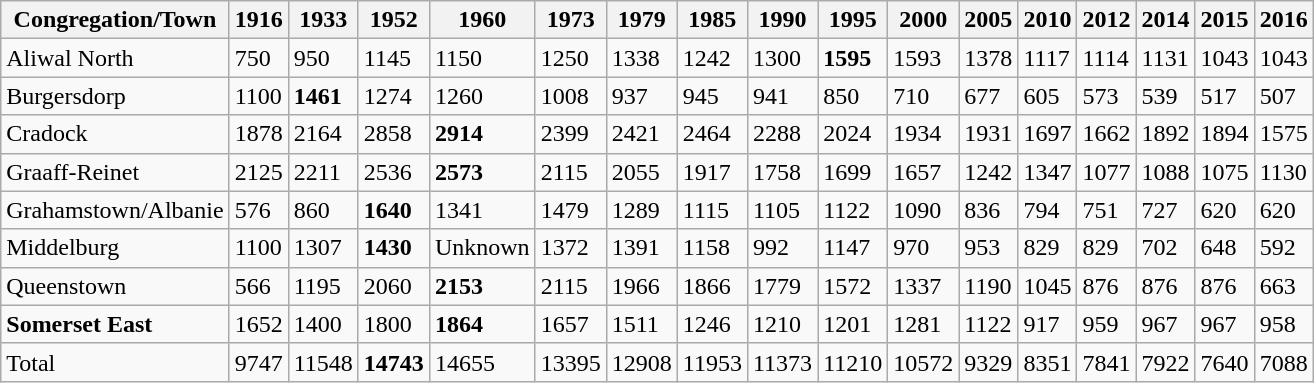<table class="wikitable sortable">
<tr>
<th>Congregation/Town</th>
<th>1916</th>
<th>1933</th>
<th>1952</th>
<th>1960</th>
<th>1973</th>
<th>1979</th>
<th>1985</th>
<th>1990</th>
<th>1995</th>
<th>2000</th>
<th>2005</th>
<th>2010</th>
<th>2012</th>
<th>2014</th>
<th>2015</th>
<th>2016</th>
</tr>
<tr>
<td>Aliwal North</td>
<td>750</td>
<td>950</td>
<td>1145</td>
<td>1150</td>
<td>1250</td>
<td>1338</td>
<td>1242</td>
<td>1300</td>
<td><strong>1595</strong></td>
<td>1593</td>
<td>1378</td>
<td>1117</td>
<td>1114</td>
<td>1131</td>
<td>1043</td>
<td>1043</td>
</tr>
<tr>
<td>Burgersdorp</td>
<td>1100</td>
<td><strong>1461</strong></td>
<td>1274</td>
<td>1260</td>
<td>1008</td>
<td>937</td>
<td>945</td>
<td>941</td>
<td>850</td>
<td>710</td>
<td>677</td>
<td>605</td>
<td>573</td>
<td>539</td>
<td>517</td>
<td>507</td>
</tr>
<tr>
<td>Cradock</td>
<td>1878</td>
<td>2164</td>
<td>2858</td>
<td><strong>2914</strong></td>
<td>2399</td>
<td>2421</td>
<td>2464</td>
<td>2288</td>
<td>2024</td>
<td>1934</td>
<td>1931</td>
<td>1697</td>
<td>1662</td>
<td>1892</td>
<td>1894</td>
<td>1575</td>
</tr>
<tr>
<td>Graaff-Reinet</td>
<td>2125</td>
<td>2211</td>
<td>2536</td>
<td><strong>2573</strong></td>
<td>2115</td>
<td>2055</td>
<td>1917</td>
<td>1758</td>
<td>1699</td>
<td>1657</td>
<td>1242</td>
<td>1347</td>
<td>1077</td>
<td>1088</td>
<td>1075</td>
<td>1130</td>
</tr>
<tr>
<td>Grahamstown/Albanie</td>
<td>576</td>
<td>860</td>
<td><strong>1640</strong></td>
<td>1341</td>
<td>1479</td>
<td>1289</td>
<td>1115</td>
<td>1105</td>
<td>1122</td>
<td>1090</td>
<td>836</td>
<td>794</td>
<td>751</td>
<td>727</td>
<td>620</td>
<td>620</td>
</tr>
<tr>
<td>Middelburg</td>
<td>1100</td>
<td>1307</td>
<td><strong>1430</strong></td>
<td>Unknown</td>
<td>1372</td>
<td>1391</td>
<td>1158</td>
<td>992</td>
<td>1147</td>
<td>970</td>
<td>953</td>
<td>829</td>
<td>829</td>
<td>702</td>
<td>648</td>
<td>592</td>
</tr>
<tr>
<td>Queenstown</td>
<td>566</td>
<td>1195</td>
<td>2060</td>
<td><strong>2153</strong></td>
<td>2115</td>
<td>1966</td>
<td>1866</td>
<td>1779</td>
<td>1572</td>
<td>1337</td>
<td>1190</td>
<td>1045</td>
<td>876</td>
<td>876</td>
<td>876</td>
<td>663</td>
</tr>
<tr>
<td><strong>Somerset East</strong></td>
<td>1652</td>
<td>1400</td>
<td>1800</td>
<td><strong>1864</strong></td>
<td>1657</td>
<td>1511</td>
<td>1246</td>
<td>1210</td>
<td>1201</td>
<td>1281</td>
<td>1122</td>
<td>917</td>
<td>959</td>
<td>967</td>
<td>967</td>
<td>958</td>
</tr>
<tr>
<td>Total</td>
<td>9747</td>
<td>11548</td>
<td><strong>14743</strong></td>
<td>14655</td>
<td>13395</td>
<td>12908</td>
<td>11953</td>
<td>11373</td>
<td>11210</td>
<td>10572</td>
<td>9329</td>
<td>8351</td>
<td>7841</td>
<td>7922</td>
<td>7640</td>
<td>7088</td>
</tr>
</table>
